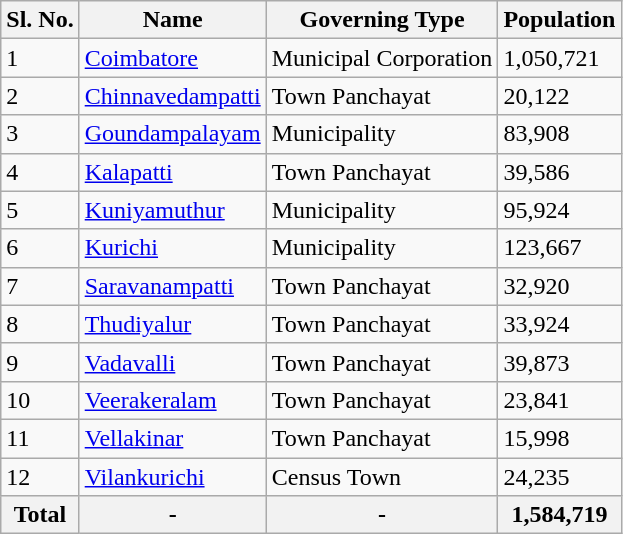<table class="wikitable sortable">
<tr>
<th>Sl. No.</th>
<th>Name</th>
<th>Governing Type</th>
<th>Population</th>
</tr>
<tr>
<td>1</td>
<td><a href='#'>Coimbatore</a></td>
<td>Municipal Corporation</td>
<td>1,050,721</td>
</tr>
<tr>
<td>2</td>
<td><a href='#'>Chinnavedampatti</a></td>
<td>Town Panchayat</td>
<td>20,122</td>
</tr>
<tr>
<td>3</td>
<td><a href='#'>Goundampalayam</a></td>
<td>Municipality</td>
<td>83,908</td>
</tr>
<tr>
<td>4</td>
<td><a href='#'>Kalapatti</a></td>
<td>Town Panchayat</td>
<td>39,586</td>
</tr>
<tr>
<td>5</td>
<td><a href='#'>Kuniyamuthur</a></td>
<td>Municipality</td>
<td>95,924</td>
</tr>
<tr>
<td>6</td>
<td><a href='#'>Kurichi</a></td>
<td>Municipality</td>
<td>123,667</td>
</tr>
<tr>
<td>7</td>
<td><a href='#'>Saravanampatti</a></td>
<td>Town Panchayat</td>
<td>32,920</td>
</tr>
<tr>
<td>8</td>
<td><a href='#'>Thudiyalur</a></td>
<td>Town Panchayat</td>
<td>33,924</td>
</tr>
<tr>
<td>9</td>
<td><a href='#'>Vadavalli</a></td>
<td>Town Panchayat</td>
<td>39,873</td>
</tr>
<tr>
<td>10</td>
<td><a href='#'>Veerakeralam</a></td>
<td>Town Panchayat</td>
<td>23,841</td>
</tr>
<tr>
<td>11</td>
<td><a href='#'>Vellakinar</a></td>
<td>Town Panchayat</td>
<td>15,998</td>
</tr>
<tr>
<td>12</td>
<td><a href='#'>Vilankurichi</a></td>
<td>Census Town</td>
<td>24,235</td>
</tr>
<tr>
<th>Total</th>
<th>-</th>
<th>-</th>
<th>1,584,719</th>
</tr>
</table>
